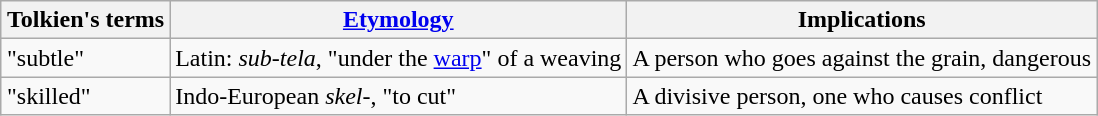<table class="wikitable" style="margin: 1em auto;">
<tr>
<th>Tolkien's terms</th>
<th><a href='#'>Etymology</a></th>
<th>Implications</th>
</tr>
<tr>
<td>"subtle"</td>
<td>Latin: <em>sub-tela</em>, "under the <a href='#'>warp</a>" of a weaving</td>
<td>A person who goes against the grain, dangerous</td>
</tr>
<tr>
<td>"skilled"</td>
<td>Indo-European <em>skel-</em>, "to cut"</td>
<td>A divisive person, one who causes conflict</td>
</tr>
</table>
